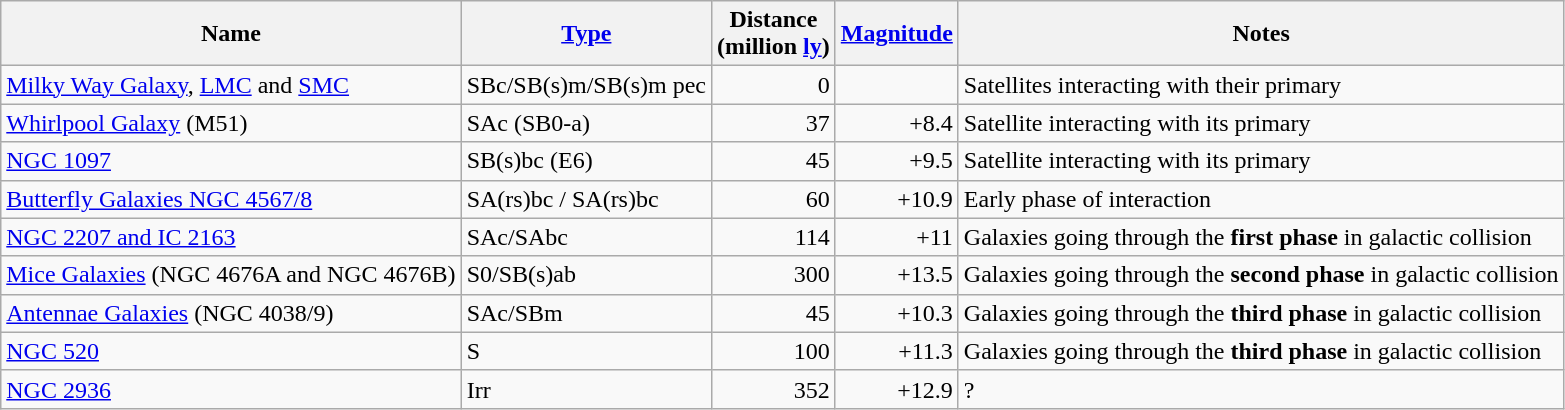<table class="wikitable sortable">
<tr>
<th>Name</th>
<th><a href='#'>Type</a></th>
<th>Distance<br>(million <a href='#'>ly</a>)</th>
<th><a href='#'>Magnitude</a></th>
<th>Notes</th>
</tr>
<tr>
<td><a href='#'>Milky Way Galaxy</a>, <a href='#'>LMC</a> and <a href='#'>SMC</a></td>
<td>SBc/SB(s)m/SB(s)m pec</td>
<td style="text-align:right;">0</td>
<td style="text-align:right;"></td>
<td>Satellites interacting with their primary</td>
</tr>
<tr>
<td><a href='#'>Whirlpool Galaxy</a> (M51)</td>
<td>SAc (SB0-a)</td>
<td style="text-align:right;">37</td>
<td style="text-align:right;">+8.4</td>
<td>Satellite interacting with its primary</td>
</tr>
<tr>
<td><a href='#'>NGC 1097</a></td>
<td>SB(s)bc (E6)</td>
<td style="text-align:right;">45</td>
<td style="text-align:right;">+9.5</td>
<td>Satellite interacting with its primary</td>
</tr>
<tr>
<td><a href='#'>Butterfly Galaxies NGC 4567/8</a></td>
<td>SA(rs)bc / SA(rs)bc</td>
<td style="text-align:right;">60</td>
<td style="text-align:right;">+10.9</td>
<td>Early phase of interaction</td>
</tr>
<tr>
<td><a href='#'>NGC 2207 and IC 2163</a></td>
<td>SAc/SAbc</td>
<td style="text-align:right;">114</td>
<td style="text-align:right;">+11</td>
<td>Galaxies going through the <strong>first phase</strong> in galactic collision</td>
</tr>
<tr>
<td><a href='#'>Mice Galaxies</a> (NGC 4676A and NGC 4676B)</td>
<td>S0/SB(s)ab</td>
<td style="text-align:right;">300</td>
<td style="text-align:right;">+13.5</td>
<td>Galaxies going through the <strong>second phase</strong> in galactic collision</td>
</tr>
<tr>
<td><a href='#'>Antennae Galaxies</a> (NGC 4038/9)</td>
<td>SAc/SBm</td>
<td style="text-align:right;">45</td>
<td style="text-align:right;">+10.3</td>
<td>Galaxies going through the <strong>third phase</strong> in galactic collision</td>
</tr>
<tr>
<td><a href='#'>NGC 520</a></td>
<td>S</td>
<td style="text-align:right;">100</td>
<td style="text-align:right;">+11.3</td>
<td>Galaxies going through the <strong>third phase</strong> in galactic collision</td>
</tr>
<tr>
<td><a href='#'>NGC 2936</a></td>
<td>Irr</td>
<td style="text-align:right;">352</td>
<td style="text-align:right;">+12.9</td>
<td>?</td>
</tr>
</table>
